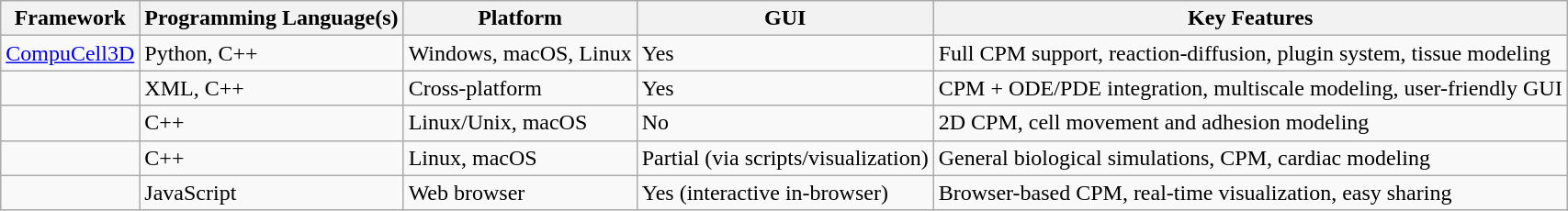<table class="wikitable">
<tr>
<th>Framework</th>
<th>Programming Language(s)</th>
<th>Platform</th>
<th>GUI</th>
<th>Key Features</th>
</tr>
<tr>
<td><a href='#'>CompuCell3D</a></td>
<td>Python, C++</td>
<td>Windows, macOS, Linux</td>
<td>Yes</td>
<td>Full CPM support, reaction-diffusion, plugin system, tissue modeling</td>
</tr>
<tr>
<td></td>
<td>XML, C++</td>
<td>Cross-platform</td>
<td>Yes</td>
<td>CPM + ODE/PDE integration, multiscale modeling, user-friendly GUI</td>
</tr>
<tr>
<td></td>
<td>C++</td>
<td>Linux/Unix, macOS</td>
<td>No</td>
<td>2D CPM, cell movement and adhesion modeling</td>
</tr>
<tr>
<td></td>
<td>C++</td>
<td>Linux, macOS</td>
<td>Partial (via scripts/visualization)</td>
<td>General biological simulations, CPM, cardiac modeling</td>
</tr>
<tr>
<td></td>
<td>JavaScript</td>
<td>Web browser</td>
<td>Yes (interactive in-browser)</td>
<td>Browser-based CPM, real-time visualization, easy sharing</td>
</tr>
</table>
